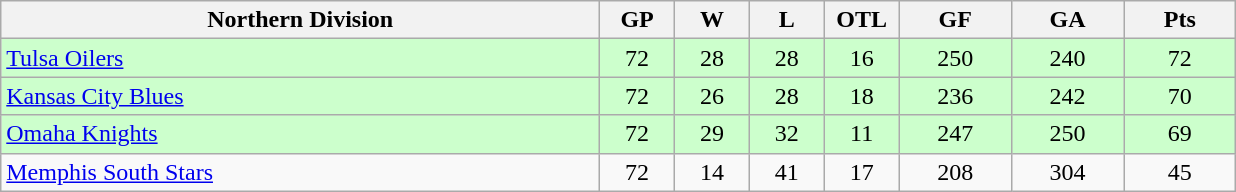<table class="wikitable">
<tr>
<th width="40%" bgcolor="#e0e0e0">Northern Division</th>
<th width="5%" bgcolor="#e0e0e0">GP</th>
<th width="5%" bgcolor="#e0e0e0">W</th>
<th width="5%" bgcolor="#e0e0e0">L</th>
<th width="5%" bgcolor="#e0e0e0">OTL</th>
<th width="7.5%" bgcolor="#e0e0e0">GF</th>
<th width="7.5%" bgcolor="#e0e0e0">GA</th>
<th width="7.5%" bgcolor="#e0e0e0">Pts</th>
</tr>
<tr align="center" bgcolor="#CCFFCC">
<td align="left"><a href='#'>Tulsa Oilers</a></td>
<td>72</td>
<td>28</td>
<td>28</td>
<td>16</td>
<td>250</td>
<td>240</td>
<td>72</td>
</tr>
<tr align="center" bgcolor="#CCFFCC">
<td align="left"><a href='#'>Kansas City Blues</a></td>
<td>72</td>
<td>26</td>
<td>28</td>
<td>18</td>
<td>236</td>
<td>242</td>
<td>70</td>
</tr>
<tr align="center" bgcolor="#CCFFCC">
<td align="left"><a href='#'>Omaha Knights</a></td>
<td>72</td>
<td>29</td>
<td>32</td>
<td>11</td>
<td>247</td>
<td>250</td>
<td>69</td>
</tr>
<tr align="center">
<td align="left"><a href='#'>Memphis South Stars</a></td>
<td>72</td>
<td>14</td>
<td>41</td>
<td>17</td>
<td>208</td>
<td>304</td>
<td>45</td>
</tr>
</table>
